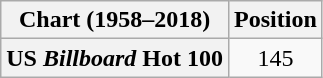<table class="wikitable plainrowheaders">
<tr>
<th>Chart (1958–2018)</th>
<th>Position</th>
</tr>
<tr>
<th scope="row">US <em>Billboard</em> Hot 100</th>
<td style="text-align:center;">145</td>
</tr>
</table>
